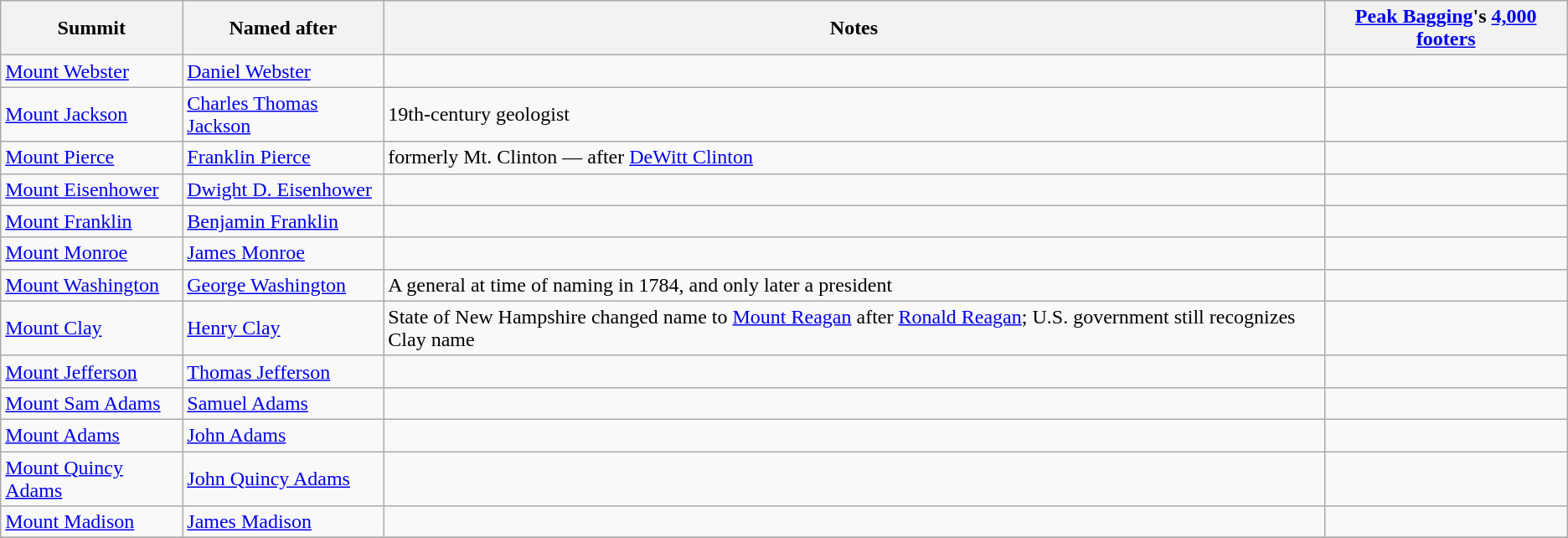<table class="wikitable">
<tr>
<th>Summit</th>
<th>Named after</th>
<th>Notes</th>
<th><a href='#'>Peak Bagging</a>'s <a href='#'>4,000 footers</a></th>
</tr>
<tr>
<td><a href='#'>Mount Webster</a></td>
<td><a href='#'>Daniel Webster</a></td>
<td></td>
<td style="text-align: center;"></td>
</tr>
<tr>
<td><a href='#'>Mount Jackson</a></td>
<td><a href='#'>Charles Thomas Jackson</a></td>
<td>19th-century geologist</td>
<td style="text-align: center;"></td>
</tr>
<tr>
<td><a href='#'>Mount Pierce</a></td>
<td><a href='#'>Franklin Pierce</a></td>
<td>formerly Mt. Clinton — after <a href='#'>DeWitt Clinton</a></td>
<td style="text-align: center;"></td>
</tr>
<tr>
<td><a href='#'>Mount Eisenhower</a></td>
<td><a href='#'>Dwight D. Eisenhower</a></td>
<td></td>
<td style="text-align: center;"></td>
</tr>
<tr>
<td><a href='#'>Mount Franklin</a></td>
<td><a href='#'>Benjamin Franklin</a></td>
<td></td>
<td style="text-align: center;"></td>
</tr>
<tr>
<td><a href='#'>Mount Monroe</a></td>
<td><a href='#'>James Monroe</a></td>
<td></td>
<td style="text-align: center;"></td>
</tr>
<tr>
<td><a href='#'>Mount Washington</a></td>
<td><a href='#'>George Washington</a></td>
<td>A general at time of naming in 1784, and only later a president</td>
<td style="text-align: center;"></td>
</tr>
<tr>
<td><a href='#'>Mount Clay</a></td>
<td><a href='#'>Henry Clay</a></td>
<td>State of New Hampshire changed name to <a href='#'>Mount Reagan</a> after <a href='#'>Ronald Reagan</a>; U.S. government still recognizes Clay name</td>
<td style="text-align: center;"></td>
</tr>
<tr>
<td><a href='#'>Mount Jefferson</a></td>
<td><a href='#'>Thomas Jefferson</a></td>
<td></td>
<td style="text-align: center;"></td>
</tr>
<tr>
<td><a href='#'>Mount Sam Adams</a></td>
<td><a href='#'>Samuel Adams</a></td>
<td></td>
<td style="text-align: center;"></td>
</tr>
<tr>
<td><a href='#'>Mount Adams</a></td>
<td><a href='#'>John Adams</a></td>
<td></td>
<td style="text-align: center;"></td>
</tr>
<tr>
<td><a href='#'>Mount Quincy Adams</a></td>
<td><a href='#'>John Quincy Adams</a></td>
<td></td>
<td style="text-align: center;"></td>
</tr>
<tr>
<td><a href='#'>Mount Madison</a></td>
<td><a href='#'>James Madison</a></td>
<td></td>
<td style="text-align: center;"></td>
</tr>
<tr>
</tr>
</table>
